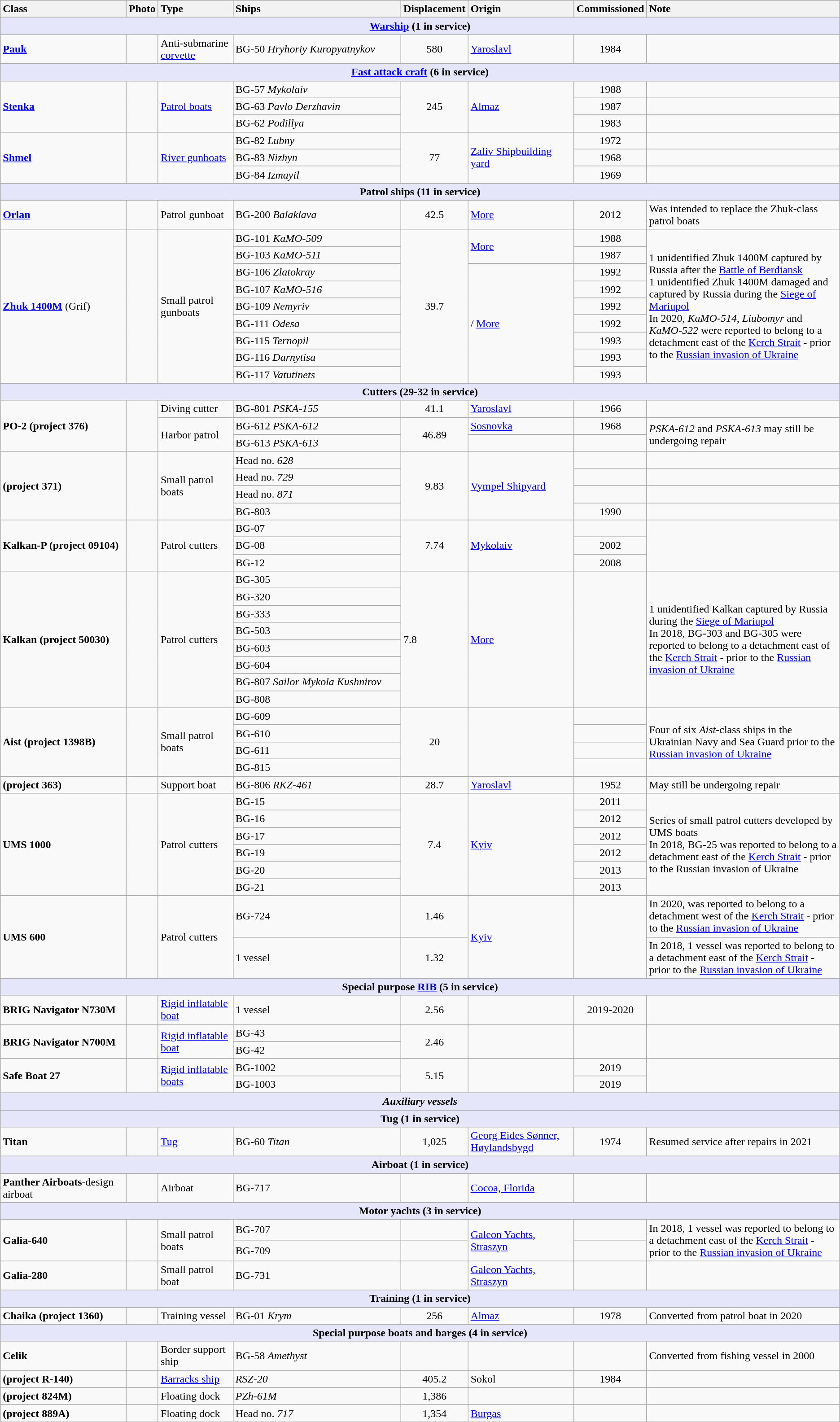<table class="wikitable">
<tr>
<th style="text-align:left; width:15%;">Class</th>
<th style="text-align:left;">Photo</th>
<th style="text-align:left;">Type</th>
<th style="text-align:left; width:20%;">Ships</th>
<th style="text-align:left;">Displacement</th>
<th style="text-align:left;">Origin</th>
<th style="text-align:left;">Commissioned</th>
<th style="text-align:left; width:23%;">Note</th>
</tr>
<tr>
<th colspan="8" style="background: lavender;"><a href='#'>Warship</a> (1 in service)</th>
</tr>
<tr>
<td><strong><a href='#'>Pauk</a></strong></td>
<td></td>
<td>Anti-submarine <a href='#'>corvette</a></td>
<td>BG-50 <em>Hryhoriy Kuropyatnykov</em></td>
<td style="text-align:center;">580</td>
<td> <a href='#'>Yaroslavl</a></td>
<td style="text-align:center;">1984</td>
<td></td>
</tr>
<tr>
<th colspan="8" style="background: lavender;"><a href='#'>Fast attack craft</a> (6 in service)</th>
</tr>
<tr>
<td rowspan="3"><strong><a href='#'>Stenka</a></strong></td>
<td rowspan="3"></td>
<td rowspan="3"><a href='#'>Patrol boats</a></td>
<td>BG-57 <em>Mykolaiv</em></td>
<td rowspan="3" style="text-align:center;">245</td>
<td rowspan="3"> <a href='#'>Almaz</a></td>
<td style="text-align:center;">1988</td>
<td></td>
</tr>
<tr>
<td>BG-63 <em>Pavlo Derzhavin</em></td>
<td style="text-align:center;">1987</td>
<td></td>
</tr>
<tr>
<td>BG-62 <em>Podillya</em></td>
<td style="text-align:center;">1983</td>
<td></td>
</tr>
<tr>
<td rowspan="3"><strong><a href='#'>Shmel</a></strong></td>
<td rowspan="3"></td>
<td rowspan="3"><a href='#'>River gunboats</a></td>
<td>BG-82 <em>Lubny</em></td>
<td rowspan="3" style="text-align:center;">77</td>
<td rowspan="3"> <a href='#'>Zaliv Shipbuilding yard</a></td>
<td style="text-align:center;">1972</td>
<td></td>
</tr>
<tr>
<td>BG-83 <em>Nizhyn</em></td>
<td style="text-align:center;">1968</td>
<td></td>
</tr>
<tr>
<td>BG-84 <em>Izmayil</em></td>
<td style="text-align:center;">1969</td>
<td></td>
</tr>
<tr>
<th colspan="8" style="background: lavender;">Patrol ships (11 in service)</th>
</tr>
<tr>
<td><strong><a href='#'>Orlan</a></strong></td>
<td></td>
<td>Patrol gunboat</td>
<td>BG-200 <em>Balaklava</em></td>
<td style="text-align:center;">42.5</td>
<td> <a href='#'>More</a></td>
<td style="text-align:center;">2012</td>
<td>Was intended to replace the Zhuk-class patrol boats</td>
</tr>
<tr>
<td rowspan="9"><strong><a href='#'>Zhuk 1400M</a></strong> (Grif)</td>
<td rowspan="9"></td>
<td rowspan="9">Small patrol gunboats</td>
<td>BG-101 <em>KaMO-509</em></td>
<td rowspan="9" style="text-align:center;">39.7</td>
<td rowspan="2"> <a href='#'>More</a></td>
<td style="text-align:center;">1988</td>
<td rowspan="9">1 unidentified Zhuk 1400M captured by Russia after the <a href='#'>Battle of Berdiansk</a> <br> 1 unidentified Zhuk 1400M damaged and captured by Russia during the <a href='#'>Siege of Mariupol</a> <br> In 2020, <em>KaMO-514</em>, <em>Liubomyr</em> and <em>KaMO-522</em>  were reported to belong to a detachment east of the <a href='#'>Kerch Strait</a> - prior to the <a href='#'>Russian invasion of Ukraine</a></td>
</tr>
<tr>
<td>BG-103 <em>KaMO-511</em></td>
<td style="text-align:center;">1987</td>
</tr>
<tr>
<td>BG-106 <em>Zlatokray</em></td>
<td rowspan="7">/ <a href='#'>More</a></td>
<td style="text-align:center;">1992</td>
</tr>
<tr>
<td>BG-107 <em>KaMO-516</em></td>
<td style="text-align:center;">1992</td>
</tr>
<tr>
<td>BG-109 <em>Nemyriv</em></td>
<td style="text-align:center;">1992</td>
</tr>
<tr>
<td>BG-111 <em>Odesa</em></td>
<td style="text-align:center;">1992</td>
</tr>
<tr>
<td>BG-115 <em>Ternopil</em></td>
<td style="text-align:center;">1993</td>
</tr>
<tr>
<td>BG-116 <em>Darnytisa</em></td>
<td style="text-align:center;">1993</td>
</tr>
<tr>
<td>BG-117 <em>Vatutinets</em></td>
<td style="text-align:center;">1993</td>
</tr>
<tr>
<th colspan="8" style="background: lavender;">Cutters (29-32 in service)</th>
</tr>
<tr>
<td rowspan="3"><strong>PO-2 (project 376)</strong></td>
<td rowspan="3"></td>
<td>Diving cutter</td>
<td>BG-801 <em>PSKA-155</em></td>
<td style="text-align:center;">41.1</td>
<td> <a href='#'>Yaroslavl</a></td>
<td style="text-align:center;">1966</td>
<td></td>
</tr>
<tr>
<td rowspan="2">Harbor patrol</td>
<td>BG-612 <em>PSKA-612</em></td>
<td rowspan="2" style="text-align:center;">46.89</td>
<td> <a href='#'>Sosnovka</a></td>
<td style="text-align:center;">1968</td>
<td rowspan="2"><em>PSKA-612</em> and <em>PSKA-613</em> may still be undergoing repair</td>
</tr>
<tr>
<td>BG-613 <em>PSKA-613</em></td>
<td></td>
<td></td>
</tr>
<tr>
<td rowspan="4"><strong>(project 371)</strong></td>
<td rowspan="4"></td>
<td rowspan="4">Small patrol boats</td>
<td>Head no. <em>628</em></td>
<td rowspan="4" style="text-align:center;">9.83</td>
<td rowspan="4"> <a href='#'>Vympel Shipyard</a></td>
<td></td>
<td></td>
</tr>
<tr>
<td>Head no. <em>729</em></td>
<td></td>
<td></td>
</tr>
<tr>
<td>Head no. <em>871</em></td>
<td></td>
<td></td>
</tr>
<tr>
<td>BG-803</td>
<td style="text-align:center;">1990</td>
<td></td>
</tr>
<tr>
<td rowspan="3"><strong>Kalkan-P (project 09104)</strong></td>
<td rowspan="3"></td>
<td rowspan="3">Patrol cutters</td>
<td>BG-07</td>
<td rowspan="3" style="text-align:center;">7.74</td>
<td rowspan="3"> <a href='#'>Mykolaiv</a></td>
<td></td>
<td rowspan="3"></td>
</tr>
<tr>
<td>BG-08</td>
<td style="text-align:center;">2002</td>
</tr>
<tr>
<td>BG-12</td>
<td style="text-align:center;">2008</td>
</tr>
<tr>
<td rowspan="8"><strong>Kalkan (project 50030)</strong></td>
<td rowspan="8"></td>
<td rowspan="8">Patrol cutters</td>
<td>BG-305</td>
<td rowspan="8">7.8</td>
<td rowspan="8"> <a href='#'>More</a></td>
<td rowspan="8"></td>
<td rowspan="8">1 unidentified Kalkan captured by Russia during the <a href='#'>Siege of Mariupol</a> <br> In 2018, BG-303 and BG-305 were reported to belong to a detachment east of the <a href='#'>Kerch Strait</a> - prior to the <a href='#'>Russian invasion of Ukraine</a></td>
</tr>
<tr>
<td>BG-320</td>
</tr>
<tr>
<td>BG-333</td>
</tr>
<tr>
<td>BG-503</td>
</tr>
<tr>
<td>BG-603</td>
</tr>
<tr>
<td>BG-604</td>
</tr>
<tr>
<td>BG-807 <em>Sailor Mykola Kushnirov</em></td>
</tr>
<tr>
<td>BG-808</td>
</tr>
<tr>
<td rowspan="4"><strong>Aist (project 1398B)</strong></td>
<td rowspan="4"></td>
<td rowspan="4">Small patrol boats</td>
<td>BG-609</td>
<td rowspan="4" style="text-align:center;">20</td>
<td rowspan="4"></td>
<td></td>
<td rowspan="4">Four of six <em>Aist</em>-class ships in the Ukrainian Navy and Sea Guard prior to the <a href='#'>Russian invasion of Ukraine</a></td>
</tr>
<tr>
<td>BG-610</td>
<td></td>
</tr>
<tr>
<td>BG-611</td>
<td></td>
</tr>
<tr>
<td>BG-815</td>
<td></td>
</tr>
<tr>
<td><strong>(project 363)</strong></td>
<td></td>
<td>Support boat</td>
<td>BG-806 <em>RKZ-461</em></td>
<td style="text-align:center;">28.7</td>
<td> <a href='#'>Yaroslavl</a></td>
<td style="text-align:center;">1952</td>
<td>May still be undergoing repair</td>
</tr>
<tr>
<td rowspan="6"><strong>UMS 1000</strong></td>
<td rowspan="6"></td>
<td rowspan="6">Patrol cutters</td>
<td>BG-15</td>
<td rowspan="6" style="text-align:center;">7.4</td>
<td rowspan="6"> <a href='#'>Kyiv</a></td>
<td style="text-align:center;">2011</td>
<td rowspan="6">Series of small patrol cutters developed by UMS boats <br> In 2018, BG-25 was reported to belong to a detachment east of the <a href='#'>Kerch Strait</a> - prior to the Russian invasion of Ukraine</td>
</tr>
<tr>
<td>BG-16</td>
<td style="text-align:center;">2012</td>
</tr>
<tr>
<td>BG-17</td>
<td style="text-align:center;">2012</td>
</tr>
<tr>
<td>BG-19</td>
<td style="text-align:center;">2012</td>
</tr>
<tr>
<td>BG-20</td>
<td style="text-align:center;">2013</td>
</tr>
<tr>
<td>BG-21</td>
<td style="text-align:center;">2013</td>
</tr>
<tr>
<td rowspan="2"><strong>UMS 600</strong></td>
<td rowspan="2"></td>
<td rowspan="2">Patrol cutters</td>
<td>BG-724</td>
<td style="text-align:center;">1.46</td>
<td rowspan="2"> <a href='#'>Kyiv</a></td>
<td rowspan="2"></td>
<td>In 2020, was reported to belong to a detachment west of the <a href='#'>Kerch Strait</a> - prior to the <a href='#'>Russian invasion of Ukraine</a></td>
</tr>
<tr>
<td>1 vessel</td>
<td style="text-align:center;">1.32</td>
<td>In 2018, 1 vessel was reported to belong to a detachment east of the <a href='#'>Kerch Strait</a> - prior to the <a href='#'>Russian invasion of Ukraine</a></td>
</tr>
<tr>
<th colspan="8" style="background: lavender;">Special purpose <a href='#'>RIB</a> (5 in service)</th>
</tr>
<tr>
<td><strong>BRIG Navigator N730M</strong></td>
<td></td>
<td><a href='#'>Rigid inflatable boat</a></td>
<td>1 vessel</td>
<td style="text-align:center;">2.56</td>
<td></td>
<td style="text-align:center;">2019-2020</td>
<td></td>
</tr>
<tr>
<td rowspan="2"><strong>BRIG Navigator N700M</strong></td>
<td rowspan="2"></td>
<td rowspan="2"><a href='#'>Rigid inflatable boat</a></td>
<td>BG-43</td>
<td rowspan="2" style="text-align:center;">2.46</td>
<td rowspan="2"></td>
<td rowspan="2"></td>
<td rowspan="2"></td>
</tr>
<tr>
<td>BG-42</td>
</tr>
<tr>
<td rowspan="2"><strong>Safe Boat 27</strong></td>
<td rowspan="2"></td>
<td rowspan="2"><a href='#'>Rigid inflatable boats</a></td>
<td>BG-1002</td>
<td rowspan="2" style="text-align:center;">5.15</td>
<td rowspan="2"></td>
<td style="text-align:center;">2019</td>
<td rowspan="2"></td>
</tr>
<tr>
<td>BG-1003</td>
<td style="text-align:center;">2019</td>
</tr>
<tr>
<th colspan="8" style="background: lavender;"><em>Auxiliary vessels</em></th>
</tr>
<tr>
<th colspan="8" style="background: lavender;">Tug (1 in service)</th>
</tr>
<tr>
<td><strong>Titan</strong></td>
<td></td>
<td><a href='#'>Tug</a></td>
<td>BG-60 <em>Titan</em></td>
<td style="text-align:center;">1,025</td>
<td> <a href='#'>Georg Eides Sønner, Høylandsbygd</a></td>
<td style="text-align:center;">1974</td>
<td>Resumed service after repairs in 2021</td>
</tr>
<tr>
<th colspan="8" style="background: lavender;">Airboat (1 in service)</th>
</tr>
<tr>
<td><strong>Panther Airboats</strong>-design airboat</td>
<td></td>
<td>Airboat</td>
<td>BG-717</td>
<td></td>
<td> <a href='#'>Cocoa, Florida</a></td>
<td></td>
<td></td>
</tr>
<tr>
<th colspan="8" style="background: lavender;">Motor yachts (3 in service)</th>
</tr>
<tr>
<td rowspan="2"><strong>Galia-640</strong></td>
<td rowspan="2"></td>
<td rowspan="2">Small patrol boats</td>
<td>BG-707</td>
<td></td>
<td rowspan="2"> <a href='#'>Galeon Yachts, Straszyn</a></td>
<td></td>
<td rowspan="2">In 2018, 1 vessel was reported to belong to a detachment east of the <a href='#'>Kerch Strait</a> - prior to the <a href='#'>Russian invasion of Ukraine</a></td>
</tr>
<tr>
<td>BG-709</td>
<td></td>
<td></td>
</tr>
<tr>
<td><strong>Galia-280</strong></td>
<td></td>
<td>Small patrol boat</td>
<td>BG-731</td>
<td></td>
<td> <a href='#'>Galeon Yachts, Straszyn</a></td>
<td></td>
<td></td>
</tr>
<tr>
<th colspan="8" style="background: lavender;">Training (1 in service)</th>
</tr>
<tr>
<td><strong>Chaika (project 1360)</strong></td>
<td></td>
<td>Training vessel</td>
<td>BG-01 <em>Krym</em></td>
<td style="text-align:center;">256</td>
<td> <a href='#'>Almaz</a></td>
<td style="text-align:center;">1978</td>
<td>Converted from patrol boat in 2020</td>
</tr>
<tr>
<th colspan="8" style="background: lavender;">Special purpose boats and barges (4 in service)</th>
</tr>
<tr>
<td><strong>Celik</strong></td>
<td></td>
<td>Border support ship</td>
<td>BG-58 <em>Amethyst</em></td>
<td></td>
<td></td>
<td></td>
<td>Converted from fishing vessel in 2000</td>
</tr>
<tr>
<td><strong>(project R-140)</strong></td>
<td></td>
<td><a href='#'>Barracks ship</a></td>
<td><em>RSZ-20</em></td>
<td style="text-align:center;">405.2</td>
<td> Sokol</td>
<td style="text-align:center;">1984</td>
<td></td>
</tr>
<tr>
<td><strong>(project 824M)</strong></td>
<td></td>
<td>Floating dock</td>
<td><em>PZh-61M</em></td>
<td style="text-align:center;">1,386</td>
<td></td>
<td></td>
<td></td>
</tr>
<tr>
<td><strong>(project 889A)</strong></td>
<td></td>
<td>Floating dock</td>
<td>Head no. <em>717</em></td>
<td style="text-align:center;">1,354</td>
<td> <a href='#'>Burgas</a></td>
<td></td>
<td></td>
</tr>
</table>
